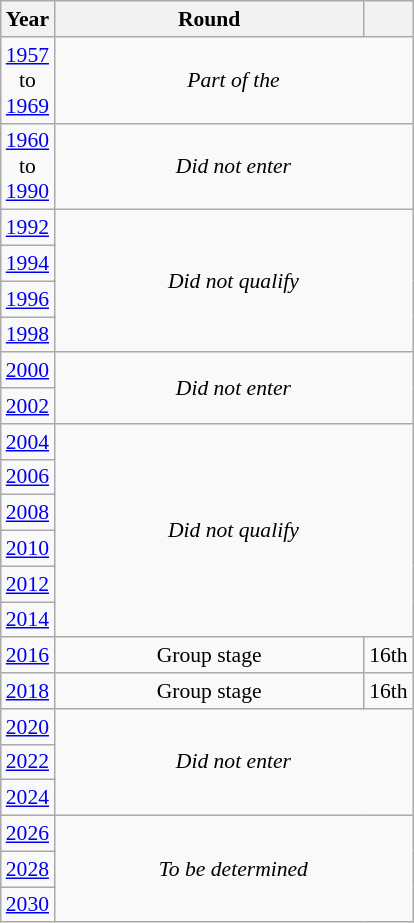<table class="wikitable" style="text-align: center; font-size:90%">
<tr>
<th>Year</th>
<th style="width:200px">Round</th>
<th></th>
</tr>
<tr>
<td><a href='#'>1957</a><br>to<br><a href='#'>1969</a></td>
<td colspan="2"><em>Part of the </em></td>
</tr>
<tr>
<td><a href='#'>1960</a><br>to<br><a href='#'>1990</a></td>
<td colspan="2"><em>Did not enter</em></td>
</tr>
<tr>
<td><a href='#'>1992</a></td>
<td colspan="2" rowspan="4"><em>Did not qualify</em></td>
</tr>
<tr>
<td><a href='#'>1994</a></td>
</tr>
<tr>
<td><a href='#'>1996</a></td>
</tr>
<tr>
<td><a href='#'>1998</a></td>
</tr>
<tr>
<td><a href='#'>2000</a></td>
<td colspan="2" rowspan="2"><em>Did not enter</em></td>
</tr>
<tr>
<td><a href='#'>2002</a></td>
</tr>
<tr>
<td><a href='#'>2004</a></td>
<td colspan="2" rowspan="6"><em>Did not qualify</em></td>
</tr>
<tr>
<td><a href='#'>2006</a></td>
</tr>
<tr>
<td><a href='#'>2008</a></td>
</tr>
<tr>
<td><a href='#'>2010</a></td>
</tr>
<tr>
<td><a href='#'>2012</a></td>
</tr>
<tr>
<td><a href='#'>2014</a></td>
</tr>
<tr>
<td><a href='#'>2016</a></td>
<td>Group stage</td>
<td>16th</td>
</tr>
<tr>
<td><a href='#'>2018</a></td>
<td>Group stage</td>
<td>16th</td>
</tr>
<tr>
<td><a href='#'>2020</a></td>
<td colspan="2" rowspan="3"><em>Did not enter</em></td>
</tr>
<tr>
<td><a href='#'>2022</a></td>
</tr>
<tr>
<td><a href='#'>2024</a></td>
</tr>
<tr>
<td><a href='#'>2026</a></td>
<td colspan="2" rowspan="3"><em>To be determined</em></td>
</tr>
<tr>
<td><a href='#'>2028</a></td>
</tr>
<tr>
<td><a href='#'>2030</a></td>
</tr>
</table>
